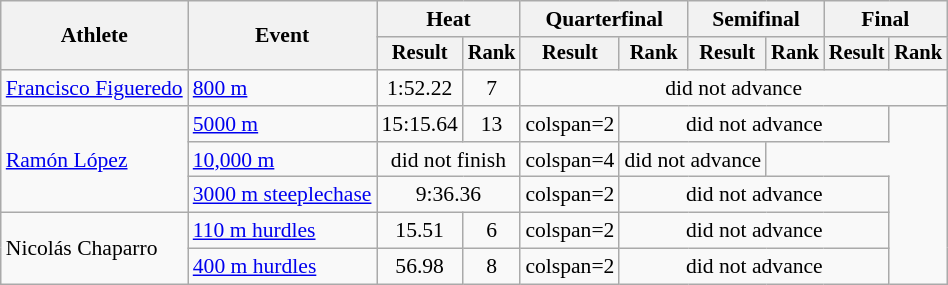<table class=wikitable style="font-size:90%">
<tr>
<th rowspan="2">Athlete</th>
<th rowspan="2">Event</th>
<th colspan="2">Heat</th>
<th colspan="2">Quarterfinal</th>
<th colspan="2">Semifinal</th>
<th colspan="2">Final</th>
</tr>
<tr style="font-size:95%">
<th>Result</th>
<th>Rank</th>
<th>Result</th>
<th>Rank</th>
<th>Result</th>
<th>Rank</th>
<th>Result</th>
<th>Rank</th>
</tr>
<tr align=center>
<td align=left><a href='#'>Francisco Figueredo</a></td>
<td align=left><a href='#'>800 m</a></td>
<td>1:52.22</td>
<td>7</td>
<td colspan=6>did not advance</td>
</tr>
<tr align=center>
<td align=left rowspan=3><a href='#'>Ramón López</a></td>
<td align=left><a href='#'>5000 m</a></td>
<td>15:15.64</td>
<td>13</td>
<td>colspan=2 </td>
<td colspan=4>did not advance</td>
</tr>
<tr align=center>
<td align=left><a href='#'>10,000 m</a></td>
<td colspan=2>did not finish</td>
<td>colspan=4 </td>
<td colspan=2>did not advance</td>
</tr>
<tr align=center>
<td align=left><a href='#'>3000 m steeplechase</a></td>
<td colspan=2>9:36.36</td>
<td>colspan=2 </td>
<td colspan=4>did not advance</td>
</tr>
<tr align=center>
<td align=left rowspan=2>Nicolás Chaparro</td>
<td align=left><a href='#'>110 m hurdles</a></td>
<td>15.51</td>
<td>6</td>
<td>colspan=2 </td>
<td colspan=4>did not advance</td>
</tr>
<tr align=center>
<td align=left><a href='#'>400 m hurdles</a></td>
<td>56.98</td>
<td>8</td>
<td>colspan=2 </td>
<td colspan=4>did not advance</td>
</tr>
</table>
